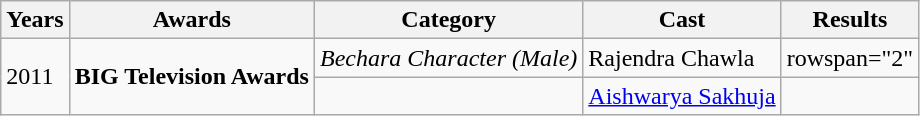<table class="wikitable">
<tr>
<th>Years</th>
<th>Awards</th>
<th>Category</th>
<th>Cast</th>
<th>Results</th>
</tr>
<tr>
<td rowspan="2">2011</td>
<td rowspan="2"><strong>BIG Television Awards</strong></td>
<td><em>Bechara Character (Male)</em></td>
<td>Rajendra Chawla</td>
<td>rowspan="2" </td>
</tr>
<tr>
<td></td>
<td><a href='#'>Aishwarya Sakhuja</a></td>
</tr>
</table>
